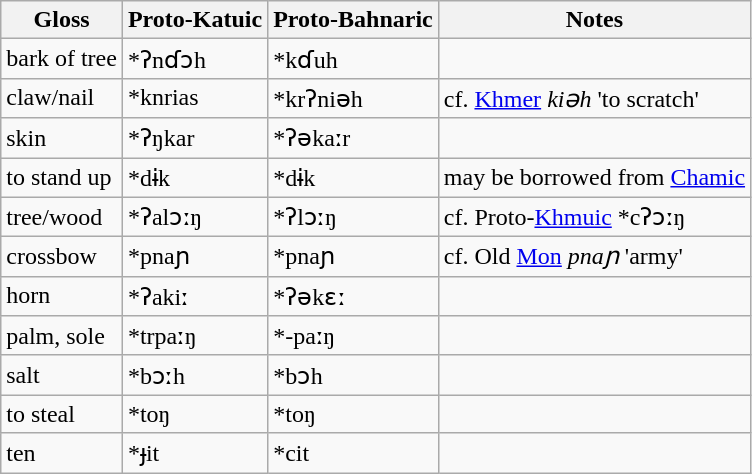<table class="wikitable">
<tr>
<th>Gloss</th>
<th>Proto-Katuic</th>
<th>Proto-Bahnaric</th>
<th>Notes</th>
</tr>
<tr>
<td>bark of tree</td>
<td>*ʔnɗɔh</td>
<td>*kɗuh</td>
</tr>
<tr>
<td>claw/nail</td>
<td>*knrias</td>
<td>*krʔniəh</td>
<td>cf. <a href='#'>Khmer</a> <em>kiəh</em> 'to scratch'</td>
</tr>
<tr>
<td>skin</td>
<td>*ʔŋkar</td>
<td>*ʔəkaːr</td>
</tr>
<tr>
<td>to stand up</td>
<td>*dɨk</td>
<td>*dɨk</td>
<td>may be borrowed from <a href='#'>Chamic</a></td>
</tr>
<tr>
<td>tree/wood</td>
<td>*ʔalɔːŋ</td>
<td>*ʔlɔːŋ</td>
<td>cf. Proto-<a href='#'>Khmuic</a> *cʔɔːŋ</td>
</tr>
<tr>
<td>crossbow</td>
<td>*pnaɲ</td>
<td>*pnaɲ</td>
<td>cf. Old <a href='#'>Mon</a> <em>pnaɲ</em> 'army'</td>
</tr>
<tr>
<td>horn</td>
<td>*ʔakiː</td>
<td>*ʔəkɛː</td>
<td></td>
</tr>
<tr>
<td>palm, sole</td>
<td>*trpaːŋ</td>
<td>*-paːŋ</td>
</tr>
<tr>
<td>salt</td>
<td>*bɔːh</td>
<td>*bɔh</td>
<td></td>
</tr>
<tr>
<td>to steal</td>
<td>*toŋ</td>
<td>*toŋ</td>
<td></td>
</tr>
<tr>
<td>ten</td>
<td>*ɟit</td>
<td>*cit</td>
<td></td>
</tr>
</table>
